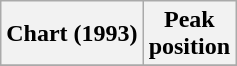<table class="wikitable plainrowheaders">
<tr>
<th scope="col">Chart (1993)</th>
<th scope="col">Peak<br>position</th>
</tr>
<tr>
</tr>
</table>
